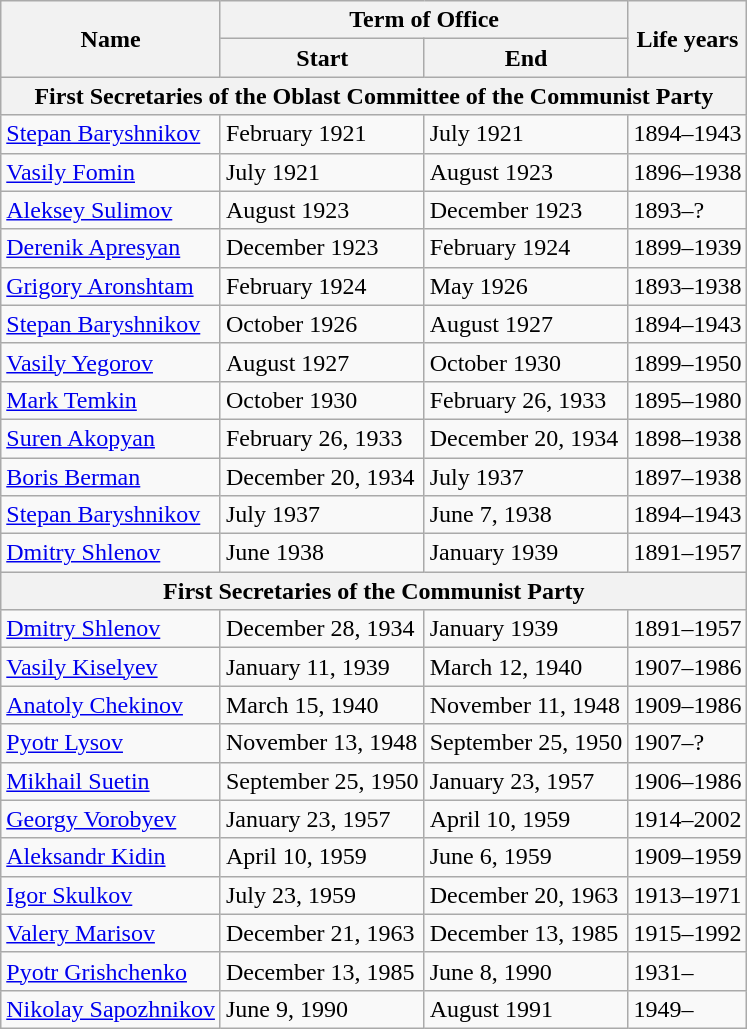<table class="wikitable">
<tr>
<th rowspan="2">Name</th>
<th colspan="2">Term of Office</th>
<th rowspan="2">Life years</th>
</tr>
<tr>
<th>Start</th>
<th>End</th>
</tr>
<tr>
<th colspan="4">First Secretaries of the Oblast Committee of the Communist Party</th>
</tr>
<tr>
<td><a href='#'>Stepan Baryshnikov</a></td>
<td>February 1921</td>
<td>July 1921</td>
<td>1894–1943</td>
</tr>
<tr>
<td><a href='#'>Vasily Fomin</a></td>
<td>July 1921</td>
<td>August 1923</td>
<td>1896–1938</td>
</tr>
<tr>
<td><a href='#'>Aleksey Sulimov</a></td>
<td>August 1923</td>
<td>December 1923</td>
<td>1893–?</td>
</tr>
<tr>
<td><a href='#'>Derenik Apresyan</a></td>
<td>December 1923</td>
<td>February 1924</td>
<td>1899–1939</td>
</tr>
<tr>
<td><a href='#'>Grigory Aronshtam</a></td>
<td>February 1924</td>
<td>May 1926</td>
<td>1893–1938</td>
</tr>
<tr>
<td><a href='#'>Stepan Baryshnikov</a></td>
<td>October 1926</td>
<td>August 1927</td>
<td>1894–1943</td>
</tr>
<tr>
<td><a href='#'>Vasily Yegorov</a></td>
<td>August 1927</td>
<td>October 1930</td>
<td>1899–1950</td>
</tr>
<tr>
<td><a href='#'>Mark Temkin</a></td>
<td>October 1930</td>
<td>February 26, 1933</td>
<td>1895–1980</td>
</tr>
<tr>
<td><a href='#'>Suren Akopyan</a></td>
<td>February 26, 1933</td>
<td>December 20, 1934</td>
<td>1898–1938</td>
</tr>
<tr>
<td><a href='#'>Boris Berman</a></td>
<td>December 20, 1934</td>
<td>July 1937</td>
<td>1897–1938</td>
</tr>
<tr>
<td><a href='#'>Stepan Baryshnikov</a></td>
<td>July 1937</td>
<td>June 7, 1938</td>
<td>1894–1943</td>
</tr>
<tr>
<td><a href='#'>Dmitry Shlenov</a></td>
<td>June 1938</td>
<td>January 1939</td>
<td>1891–1957</td>
</tr>
<tr>
<th colspan="4">First Secretaries of the Communist Party</th>
</tr>
<tr>
<td><a href='#'>Dmitry Shlenov</a></td>
<td>December 28, 1934</td>
<td>January 1939</td>
<td>1891–1957</td>
</tr>
<tr>
<td><a href='#'>Vasily Kiselyev</a></td>
<td>January 11, 1939</td>
<td>March 12, 1940</td>
<td>1907–1986</td>
</tr>
<tr>
<td><a href='#'>Anatoly Chekinov</a></td>
<td>March 15, 1940</td>
<td>November 11, 1948</td>
<td>1909–1986</td>
</tr>
<tr>
<td><a href='#'>Pyotr Lysov</a></td>
<td>November 13, 1948</td>
<td>September 25, 1950</td>
<td>1907–?</td>
</tr>
<tr>
<td><a href='#'>Mikhail Suetin</a></td>
<td>September 25, 1950</td>
<td>January 23, 1957</td>
<td>1906–1986</td>
</tr>
<tr>
<td><a href='#'>Georgy Vorobyev</a></td>
<td>January 23, 1957</td>
<td>April 10, 1959</td>
<td>1914–2002</td>
</tr>
<tr>
<td><a href='#'>Aleksandr Kidin</a></td>
<td>April 10, 1959</td>
<td>June 6, 1959</td>
<td>1909–1959</td>
</tr>
<tr>
<td><a href='#'>Igor Skulkov</a></td>
<td>July 23, 1959</td>
<td>December 20, 1963</td>
<td>1913–1971</td>
</tr>
<tr>
<td><a href='#'>Valery Marisov</a></td>
<td>December 21, 1963</td>
<td>December 13, 1985</td>
<td>1915–1992</td>
</tr>
<tr>
<td><a href='#'>Pyotr Grishchenko</a></td>
<td>December 13, 1985</td>
<td>June 8, 1990</td>
<td>1931–</td>
</tr>
<tr>
<td><a href='#'>Nikolay Sapozhnikov</a></td>
<td>June 9, 1990</td>
<td>August 1991</td>
<td>1949–</td>
</tr>
</table>
